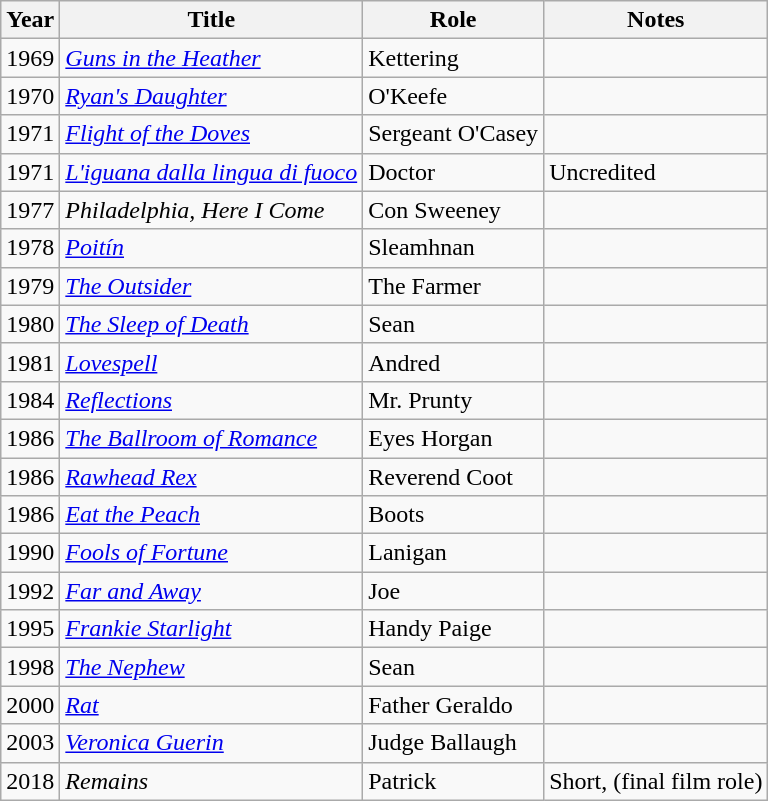<table class="wikitable">
<tr>
<th>Year</th>
<th>Title</th>
<th>Role</th>
<th>Notes</th>
</tr>
<tr>
<td>1969</td>
<td><em><a href='#'>Guns in the Heather</a></em></td>
<td>Kettering</td>
<td></td>
</tr>
<tr>
<td>1970</td>
<td><em><a href='#'>Ryan's Daughter</a></em></td>
<td>O'Keefe</td>
<td></td>
</tr>
<tr>
<td>1971</td>
<td><em><a href='#'>Flight of the Doves</a></em></td>
<td>Sergeant O'Casey</td>
<td></td>
</tr>
<tr>
<td>1971</td>
<td><em><a href='#'>L'iguana dalla lingua di fuoco</a></em></td>
<td>Doctor</td>
<td>Uncredited</td>
</tr>
<tr>
<td>1977</td>
<td><em>Philadelphia, Here I Come</em></td>
<td>Con Sweeney</td>
<td></td>
</tr>
<tr>
<td>1978</td>
<td><em><a href='#'>Poitín</a></em></td>
<td>Sleamhnan</td>
<td></td>
</tr>
<tr>
<td>1979</td>
<td><em><a href='#'>The Outsider</a></em></td>
<td>The Farmer</td>
<td></td>
</tr>
<tr>
<td>1980</td>
<td><em><a href='#'>The Sleep of Death</a></em></td>
<td>Sean</td>
<td></td>
</tr>
<tr>
<td>1981</td>
<td><em><a href='#'>Lovespell</a></em></td>
<td>Andred</td>
<td></td>
</tr>
<tr>
<td>1984</td>
<td><em><a href='#'>Reflections</a></em></td>
<td>Mr. Prunty</td>
<td></td>
</tr>
<tr>
<td>1986</td>
<td><em><a href='#'>The Ballroom of Romance</a></em></td>
<td>Eyes Horgan</td>
<td></td>
</tr>
<tr>
<td>1986</td>
<td><em><a href='#'>Rawhead Rex</a></em></td>
<td>Reverend Coot</td>
<td></td>
</tr>
<tr>
<td>1986</td>
<td><em><a href='#'>Eat the Peach</a></em></td>
<td>Boots</td>
<td></td>
</tr>
<tr>
<td>1990</td>
<td><em><a href='#'>Fools of Fortune</a></em></td>
<td>Lanigan</td>
<td></td>
</tr>
<tr>
<td>1992</td>
<td><em><a href='#'>Far and Away</a></em></td>
<td>Joe</td>
<td></td>
</tr>
<tr>
<td>1995</td>
<td><em><a href='#'>Frankie Starlight</a></em></td>
<td>Handy Paige</td>
<td></td>
</tr>
<tr>
<td>1998</td>
<td><em><a href='#'>The Nephew</a></em></td>
<td>Sean</td>
<td></td>
</tr>
<tr>
<td>2000</td>
<td><em><a href='#'>Rat</a></em></td>
<td>Father Geraldo</td>
<td></td>
</tr>
<tr>
<td>2003</td>
<td><em><a href='#'>Veronica Guerin</a></em></td>
<td>Judge Ballaugh</td>
<td></td>
</tr>
<tr>
<td>2018</td>
<td><em>Remains</em></td>
<td>Patrick</td>
<td>Short, (final film role)</td>
</tr>
</table>
